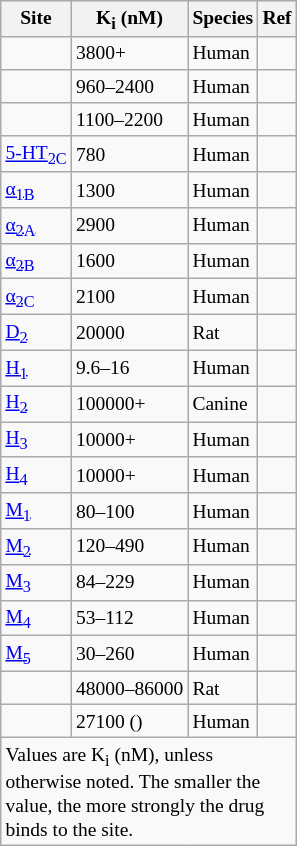<table class="wikitable floatright sortable" style="font-size:small;">
<tr>
<th data-sortable>Site</th>
<th>K<sub>i</sub> (nM)</th>
<th>Species</th>
<th>Ref</th>
</tr>
<tr>
<td></td>
<td>3800+</td>
<td>Human</td>
<td></td>
</tr>
<tr>
<td></td>
<td>960–2400</td>
<td>Human</td>
<td></td>
</tr>
<tr>
<td></td>
<td>1100–2200</td>
<td>Human</td>
<td></td>
</tr>
<tr>
<td><a href='#'>5-HT<sub>2C</sub></a></td>
<td>780</td>
<td>Human</td>
<td></td>
</tr>
<tr>
<td><a href='#'>α<sub>1B</sub></a></td>
<td>1300</td>
<td>Human</td>
<td></td>
</tr>
<tr>
<td><a href='#'>α<sub>2A</sub></a></td>
<td>2900</td>
<td>Human</td>
<td></td>
</tr>
<tr>
<td><a href='#'>α<sub>2B</sub></a></td>
<td>1600</td>
<td>Human</td>
<td></td>
</tr>
<tr>
<td><a href='#'>α<sub>2C</sub></a></td>
<td>2100</td>
<td>Human</td>
<td></td>
</tr>
<tr>
<td><a href='#'>D<sub>2</sub></a></td>
<td>20000</td>
<td>Rat</td>
<td></td>
</tr>
<tr>
<td><a href='#'>H<sub>1</sub></a></td>
<td>9.6–16</td>
<td>Human</td>
<td></td>
</tr>
<tr>
<td><a href='#'>H<sub>2</sub></a></td>
<td>100000+</td>
<td>Canine</td>
<td></td>
</tr>
<tr>
<td><a href='#'>H<sub>3</sub></a></td>
<td>10000+</td>
<td>Human</td>
<td></td>
</tr>
<tr>
<td><a href='#'>H<sub>4</sub></a></td>
<td>10000+</td>
<td>Human</td>
<td></td>
</tr>
<tr>
<td><a href='#'>M<sub>1</sub></a></td>
<td>80–100</td>
<td>Human</td>
<td></td>
</tr>
<tr>
<td><a href='#'>M<sub>2</sub></a></td>
<td>120–490</td>
<td>Human</td>
<td></td>
</tr>
<tr>
<td><a href='#'>M<sub>3</sub></a></td>
<td>84–229</td>
<td>Human</td>
<td></td>
</tr>
<tr>
<td><a href='#'>M<sub>4</sub></a></td>
<td>53–112</td>
<td>Human</td>
<td></td>
</tr>
<tr>
<td><a href='#'>M<sub>5</sub></a></td>
<td>30–260</td>
<td>Human</td>
<td></td>
</tr>
<tr>
<td></td>
<td>48000–86000</td>
<td>Rat</td>
<td></td>
</tr>
<tr>
<td></td>
<td>27100 ()</td>
<td>Human</td>
<td></td>
</tr>
<tr class="sortbottom">
<td colspan="4" style="width: 1px;">Values are K<sub>i</sub> (nM), unless otherwise noted. The smaller the value, the more strongly the drug binds to the site.</td>
</tr>
</table>
